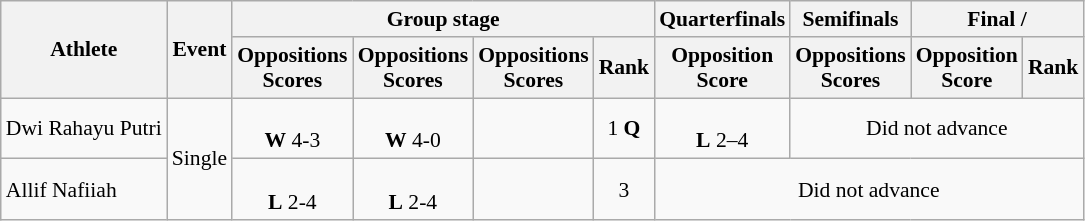<table class="wikitable" style="font-size:90%; text-align:center">
<tr>
<th rowspan=2>Athlete</th>
<th rowspan=2>Event</th>
<th colspan=4>Group stage</th>
<th>Quarterfinals</th>
<th>Semifinals</th>
<th colspan=2>Final / </th>
</tr>
<tr>
<th>Oppositions<br>Scores</th>
<th>Oppositions<br>Scores</th>
<th>Oppositions<br>Scores</th>
<th>Rank</th>
<th>Opposition<br>Score</th>
<th>Oppositions<br>Scores</th>
<th>Opposition<br>Score</th>
<th>Rank</th>
</tr>
<tr>
<td align="left">Dwi Rahayu Putri</td>
<td align="left" rowspan="2">Single</td>
<td><br><strong>W</strong> 4-3</td>
<td><br><strong>W</strong> 4-0</td>
<td></td>
<td>1 <strong>Q</strong></td>
<td><br><strong>L</strong> 2–4</td>
<td colspan="3">Did not advance</td>
</tr>
<tr>
<td align="left">Allif Nafiiah</td>
<td><br><strong>L</strong> 2-4</td>
<td><br><strong>L</strong> 2-4</td>
<td></td>
<td>3</td>
<td colspan="4">Did not advance</td>
</tr>
</table>
